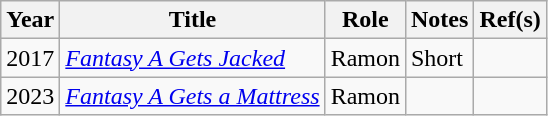<table class="wikitable plainrowheaders sortable" style="margin-right: 0;">
<tr>
<th>Year</th>
<th>Title</th>
<th>Role</th>
<th>Notes</th>
<th>Ref(s)</th>
</tr>
<tr>
<td rowspan=1>2017</td>
<td><em><a href='#'>Fantasy A Gets Jacked</a></em></td>
<td>Ramon</td>
<td>Short</td>
<td></td>
</tr>
<tr>
<td rowspan=1>2023</td>
<td><em><a href='#'>Fantasy A Gets a Mattress</a></em></td>
<td>Ramon</td>
<td></td>
<td></td>
</tr>
</table>
